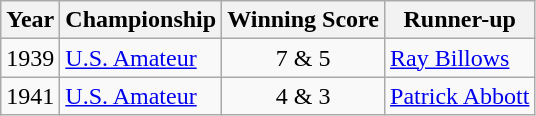<table class="wikitable">
<tr>
<th>Year</th>
<th>Championship</th>
<th>Winning Score</th>
<th>Runner-up</th>
</tr>
<tr>
<td>1939</td>
<td><a href='#'>U.S. Amateur</a></td>
<td align=center>7 & 5</td>
<td> <a href='#'>Ray Billows</a></td>
</tr>
<tr>
<td>1941</td>
<td><a href='#'>U.S. Amateur</a></td>
<td align=center>4 & 3</td>
<td> <a href='#'>Patrick Abbott</a></td>
</tr>
</table>
